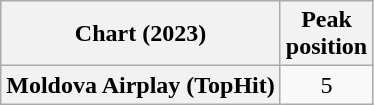<table class="wikitable plainrowheaders" style="text-align:center">
<tr>
<th scope="col">Chart (2023)</th>
<th scope="col">Peak<br>position</th>
</tr>
<tr>
<th scope="row">Moldova Airplay (TopHit)</th>
<td>5</td>
</tr>
</table>
